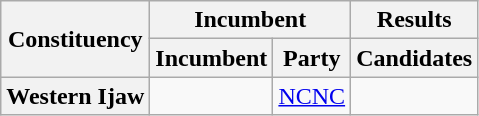<table class="wikitable sortable">
<tr>
<th rowspan="2">Constituency</th>
<th colspan="2">Incumbent</th>
<th>Results</th>
</tr>
<tr valign="bottom">
<th>Incumbent</th>
<th>Party</th>
<th>Candidates</th>
</tr>
<tr>
<th>Western Ijaw</th>
<td></td>
<td><a href='#'>NCNC</a></td>
<td nowrap=""></td>
</tr>
</table>
